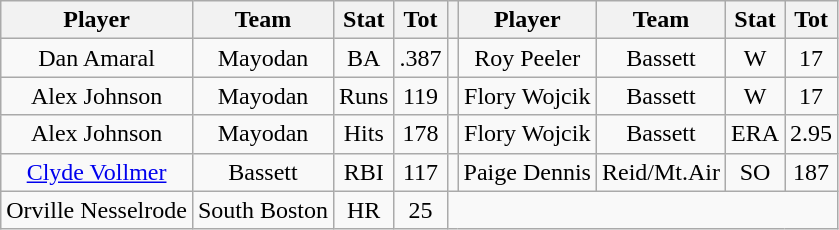<table class="wikitable" style="text-align:center">
<tr>
<th>Player</th>
<th>Team</th>
<th>Stat</th>
<th>Tot</th>
<th></th>
<th>Player</th>
<th>Team</th>
<th>Stat</th>
<th>Tot</th>
</tr>
<tr>
<td>Dan Amaral</td>
<td>Mayodan</td>
<td>BA</td>
<td>.387</td>
<td></td>
<td>Roy Peeler</td>
<td>Bassett</td>
<td>W</td>
<td>17</td>
</tr>
<tr>
<td>Alex Johnson</td>
<td>Mayodan</td>
<td>Runs</td>
<td>119</td>
<td></td>
<td>Flory Wojcik</td>
<td>Bassett</td>
<td>W</td>
<td>17</td>
</tr>
<tr>
<td>Alex Johnson</td>
<td>Mayodan</td>
<td>Hits</td>
<td>178</td>
<td></td>
<td>Flory Wojcik</td>
<td>Bassett</td>
<td>ERA</td>
<td>2.95</td>
</tr>
<tr>
<td><a href='#'>Clyde Vollmer</a></td>
<td>Bassett</td>
<td>RBI</td>
<td>117</td>
<td></td>
<td>Paige Dennis</td>
<td>Reid/Mt.Air</td>
<td>SO</td>
<td>187</td>
</tr>
<tr>
<td>Orville Nesselrode</td>
<td>South Boston</td>
<td>HR</td>
<td>25</td>
</tr>
</table>
